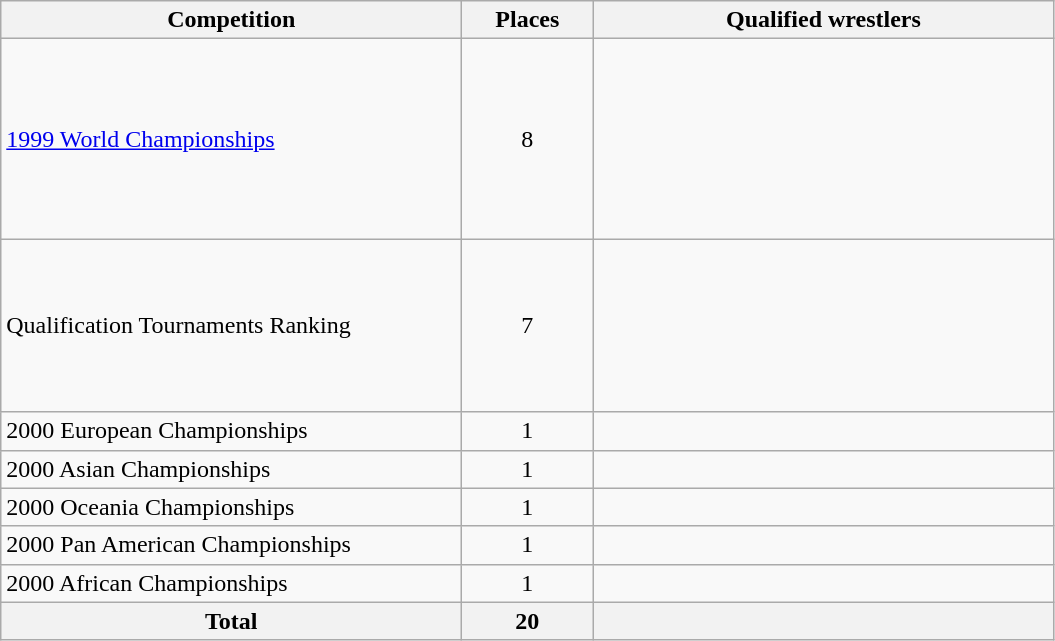<table class = "wikitable">
<tr>
<th width=300>Competition</th>
<th width=80>Places</th>
<th width=300>Qualified wrestlers</th>
</tr>
<tr>
<td><a href='#'>1999 World Championships</a></td>
<td align="center">8</td>
<td><br><br><br><br><br><br><br></td>
</tr>
<tr>
<td>Qualification Tournaments Ranking</td>
<td align="center">7</td>
<td><br><br><br><br><br><br></td>
</tr>
<tr>
<td>2000 European Championships</td>
<td align="center">1</td>
<td></td>
</tr>
<tr>
<td>2000 Asian Championships</td>
<td align="center">1</td>
<td></td>
</tr>
<tr>
<td>2000 Oceania Championships</td>
<td align="center">1</td>
<td></td>
</tr>
<tr>
<td>2000 Pan American Championships</td>
<td align="center">1</td>
<td></td>
</tr>
<tr>
<td>2000 African Championships</td>
<td align="center">1</td>
<td></td>
</tr>
<tr>
<th>Total</th>
<th>20</th>
<th></th>
</tr>
</table>
